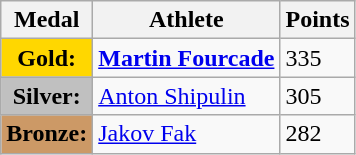<table class="wikitable">
<tr>
<th><strong>Medal</strong></th>
<th><strong>Athlete</strong></th>
<th><strong>Points</strong></th>
</tr>
<tr>
<td style="text-align:center;background-color:gold;"><strong>Gold:</strong></td>
<td> <strong><a href='#'>Martin Fourcade</a></strong></td>
<td>335</td>
</tr>
<tr>
<td style="text-align:center;background-color:silver;"><strong>Silver:</strong></td>
<td> <a href='#'>Anton Shipulin</a></td>
<td>305</td>
</tr>
<tr>
<td style="text-align:center;background-color:#CC9966;"><strong>Bronze:</strong></td>
<td> <a href='#'>Jakov Fak</a></td>
<td>282</td>
</tr>
</table>
